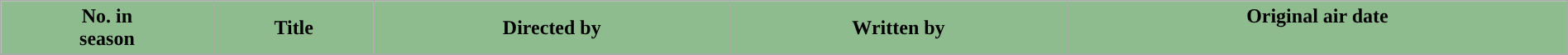<table class="wikitable plainrowheaders" style="width: 100%;">
<tr>
<th style="background: #8FBC8F;">No. in<br>season</th>
<th style="background: #8FBC8F;">Title</th>
<th style="background: #8FBC8F;">Directed by</th>
<th style="background: #8FBC8F;">Written by</th>
<th style="background: #8FBC8F;">Original air date<br>
<br>








</th>
</tr>
</table>
